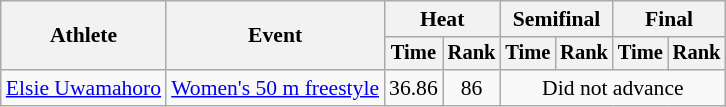<table class=wikitable style="font-size:90%">
<tr>
<th rowspan="2">Athlete</th>
<th rowspan="2">Event</th>
<th colspan="2">Heat</th>
<th colspan="2">Semifinal</th>
<th colspan="2">Final</th>
</tr>
<tr style="font-size:95%">
<th>Time</th>
<th>Rank</th>
<th>Time</th>
<th>Rank</th>
<th>Time</th>
<th>Rank</th>
</tr>
<tr align=center>
<td align=left><a href='#'>Elsie Uwamahoro</a></td>
<td align=left><a href='#'>Women's 50 m freestyle</a></td>
<td>36.86</td>
<td>86</td>
<td colspan=4>Did not advance</td>
</tr>
</table>
